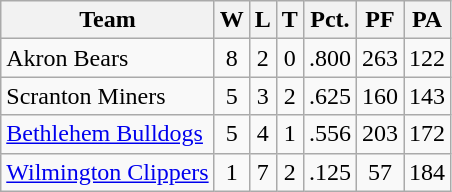<table class="wikitable">
<tr>
<th>Team</th>
<th>W</th>
<th>L</th>
<th>T</th>
<th>Pct.</th>
<th>PF</th>
<th>PA </th>
</tr>
<tr align="center">
<td align="left">Akron Bears</td>
<td>8</td>
<td>2</td>
<td>0</td>
<td>.800</td>
<td>263</td>
<td>122</td>
</tr>
<tr align="center">
<td align="left">Scranton Miners</td>
<td>5</td>
<td>3</td>
<td>2</td>
<td>.625</td>
<td>160</td>
<td>143</td>
</tr>
<tr align="center">
<td align="left"><a href='#'>Bethlehem Bulldogs</a></td>
<td>5</td>
<td>4</td>
<td>1</td>
<td>.556</td>
<td>203</td>
<td>172</td>
</tr>
<tr align="center">
<td align="left"><a href='#'>Wilmington Clippers</a></td>
<td>1</td>
<td>7</td>
<td>2</td>
<td>.125</td>
<td>57</td>
<td>184</td>
</tr>
</table>
